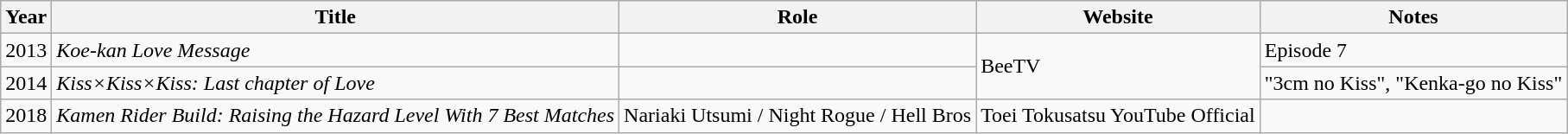<table class="wikitable">
<tr>
<th>Year</th>
<th>Title</th>
<th>Role</th>
<th>Website</th>
<th>Notes</th>
</tr>
<tr>
<td>2013</td>
<td><em>Koe-kan Love Message</em></td>
<td></td>
<td rowspan="2">BeeTV</td>
<td>Episode 7</td>
</tr>
<tr>
<td>2014</td>
<td><em>Kiss×Kiss×Kiss: Last chapter of Love</em></td>
<td></td>
<td>"3cm no Kiss", "Kenka-go no Kiss"</td>
</tr>
<tr>
<td>2018</td>
<td><em>Kamen Rider Build: Raising the Hazard Level With 7 Best Matches</em></td>
<td>Nariaki Utsumi / Night Rogue / Hell Bros</td>
<td>Toei Tokusatsu YouTube Official</td>
<td></td>
</tr>
</table>
